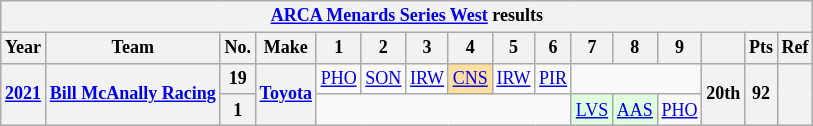<table class="wikitable" style="text-align:center; font-size:75%">
<tr>
<th colspan="16"><a href='#'>ARCA Menards Series West</a> results</th>
</tr>
<tr>
<th>Year</th>
<th>Team</th>
<th>No.</th>
<th>Make</th>
<th>1</th>
<th>2</th>
<th>3</th>
<th>4</th>
<th>5</th>
<th>6</th>
<th>7</th>
<th>8</th>
<th>9</th>
<th></th>
<th>Pts</th>
<th>Ref</th>
</tr>
<tr>
<th rowspan=2><a href='#'>2021</a></th>
<th rowspan=2><a href='#'>Bill McAnally Racing</a></th>
<th>19</th>
<th rowspan=2><a href='#'>Toyota</a></th>
<td><a href='#'>PHO</a></td>
<td><a href='#'>SON</a></td>
<td><a href='#'>IRW</a></td>
<td style="background:#FFDF9F;"><a href='#'>CNS</a><br></td>
<td><a href='#'>IRW</a></td>
<td><a href='#'>PIR</a></td>
<td colspan=3></td>
<th rowspan=2>20th</th>
<th rowspan=2>92</th>
<th rowspan=2></th>
</tr>
<tr>
<th>1</th>
<td colspan=6></td>
<td style="background:#DFFFDF;"><a href='#'>LVS</a><br></td>
<td style="background:#DFFFDF;"><a href='#'>AAS</a><br></td>
<td><a href='#'>PHO</a></td>
</tr>
</table>
